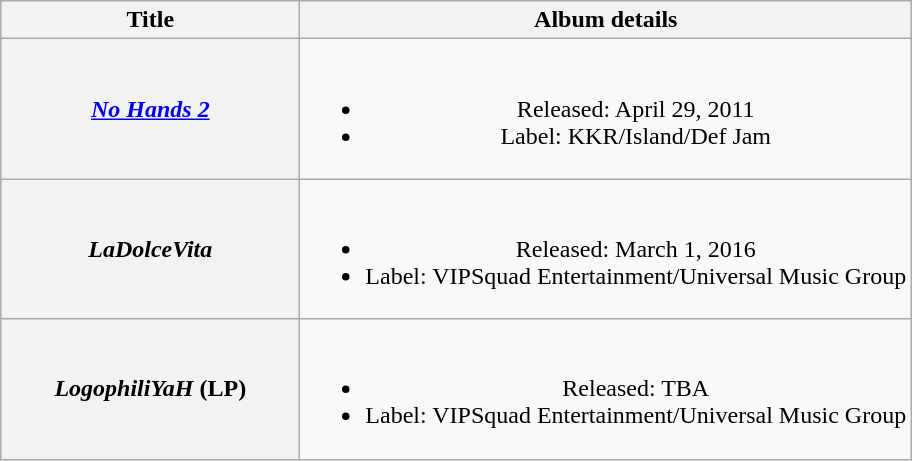<table class="wikitable plainrowheaders" style="text-align:center;" border="1">
<tr>
<th scope="col" rowspan="1" style="width:12em;">Title</th>
<th scope="col" rowspan="1">Album details</th>
</tr>
<tr>
<th scope="row"><em><a href='#'>No Hands 2</a></em></th>
<td><br><ul><li>Released: April 29, 2011</li><li>Label: KKR/Island/Def Jam</li></ul></td>
</tr>
<tr>
<th scope="row"><em>LaDolceVita</em></th>
<td><br><ul><li>Released: March 1, 2016</li><li>Label: VIPSquad Entertainment/Universal Music Group </li></ul></td>
</tr>
<tr>
<th scope="row"><em>LogophiliYaH</em> (LP) </th>
<td><br><ul><li>Released: TBA</li><li>Label: VIPSquad Entertainment/Universal Music Group  </li></ul></td>
</tr>
</table>
